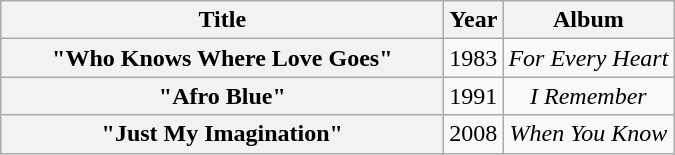<table class="wikitable plainrowheaders" style="text-align:center;">
<tr>
<th scope="col" style="width:18em;">Title</th>
<th scope="col">Year</th>
<th scope="col">Album</th>
</tr>
<tr>
<th scope="row">"Who Knows Where Love Goes"</th>
<td>1983</td>
<td><em>For Every Heart</em></td>
</tr>
<tr>
<th scope="row">"Afro Blue"</th>
<td>1991</td>
<td><em>I Remember</em></td>
</tr>
<tr>
<th scope="row">"Just My Imagination"</th>
<td>2008</td>
<td><em>When You Know</em></td>
</tr>
</table>
